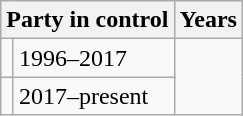<table class="wikitable">
<tr>
<th colspan="2">Party in control</th>
<th>Years</th>
</tr>
<tr>
<td></td>
<td>1996–2017</td>
</tr>
<tr>
<td></td>
<td>2017–present</td>
</tr>
</table>
